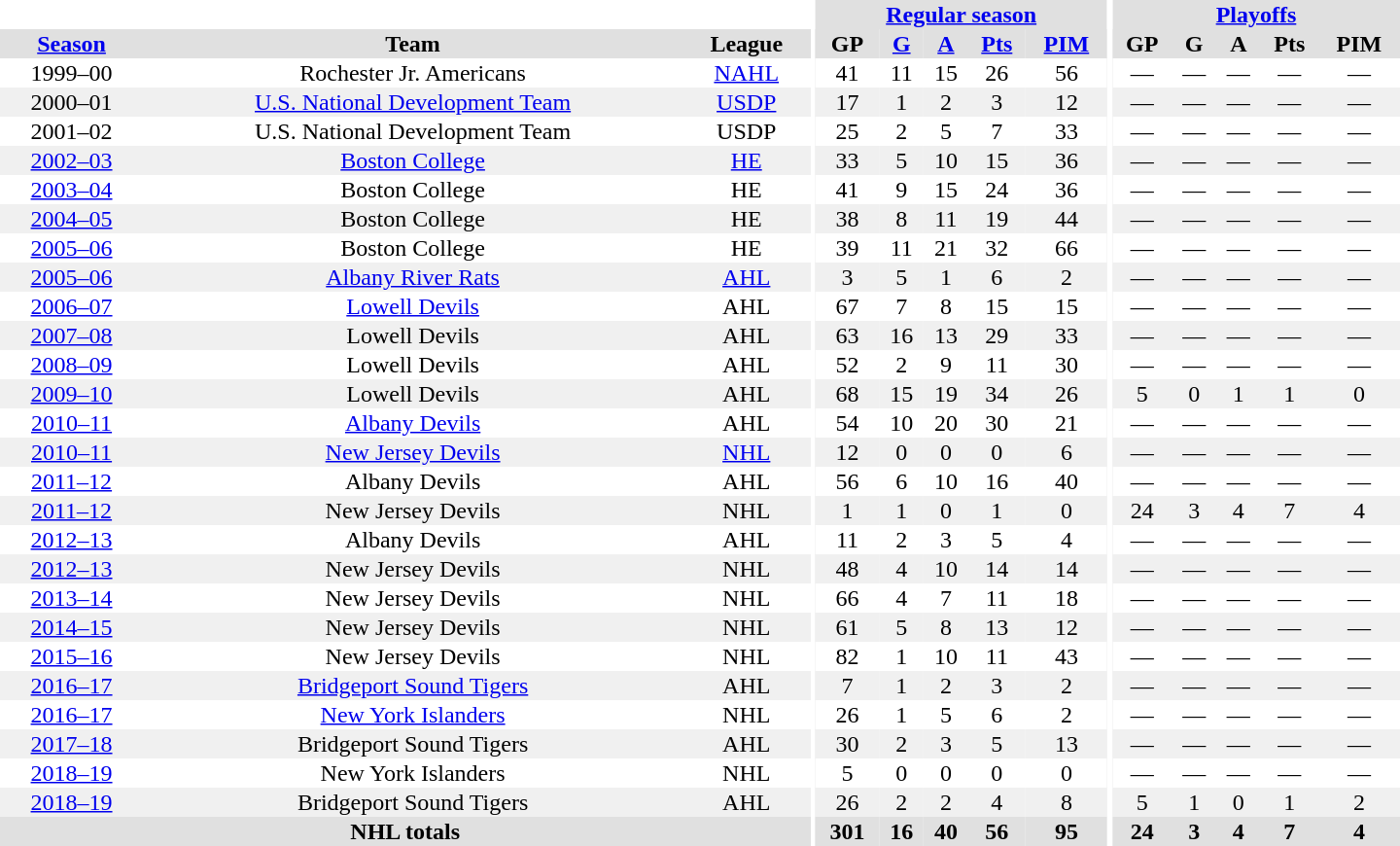<table border="0" cellpadding="1" cellspacing="0" style="text-align:center; width:60em">
<tr bgcolor="#e0e0e0">
<th colspan="3" bgcolor="#ffffff"></th>
<th rowspan="99" bgcolor="#ffffff"></th>
<th colspan="5"><a href='#'>Regular season</a></th>
<th rowspan="99" bgcolor="#ffffff"></th>
<th colspan="5"><a href='#'>Playoffs</a></th>
</tr>
<tr bgcolor="#e0e0e0">
<th><a href='#'>Season</a></th>
<th>Team</th>
<th>League</th>
<th>GP</th>
<th><a href='#'>G</a></th>
<th><a href='#'>A</a></th>
<th><a href='#'>Pts</a></th>
<th><a href='#'>PIM</a></th>
<th>GP</th>
<th>G</th>
<th>A</th>
<th>Pts</th>
<th>PIM</th>
</tr>
<tr>
<td>1999–00</td>
<td>Rochester Jr. Americans</td>
<td><a href='#'>NAHL</a></td>
<td>41</td>
<td>11</td>
<td>15</td>
<td>26</td>
<td>56</td>
<td>—</td>
<td>—</td>
<td>—</td>
<td>—</td>
<td>—</td>
</tr>
<tr bgcolor="#f0f0f0">
<td>2000–01</td>
<td><a href='#'>U.S. National Development Team</a></td>
<td><a href='#'>USDP</a></td>
<td>17</td>
<td>1</td>
<td>2</td>
<td>3</td>
<td>12</td>
<td>—</td>
<td>—</td>
<td>—</td>
<td>—</td>
<td>—</td>
</tr>
<tr>
<td>2001–02</td>
<td>U.S. National Development Team</td>
<td>USDP</td>
<td>25</td>
<td>2</td>
<td>5</td>
<td>7</td>
<td>33</td>
<td>—</td>
<td>—</td>
<td>—</td>
<td>—</td>
<td>—</td>
</tr>
<tr bgcolor="#f0f0f0">
<td><a href='#'>2002–03</a></td>
<td><a href='#'>Boston College</a></td>
<td><a href='#'>HE</a></td>
<td>33</td>
<td>5</td>
<td>10</td>
<td>15</td>
<td>36</td>
<td>—</td>
<td>—</td>
<td>—</td>
<td>—</td>
<td>—</td>
</tr>
<tr>
<td><a href='#'>2003–04</a></td>
<td>Boston College</td>
<td>HE</td>
<td>41</td>
<td>9</td>
<td>15</td>
<td>24</td>
<td>36</td>
<td>—</td>
<td>—</td>
<td>—</td>
<td>—</td>
<td>—</td>
</tr>
<tr bgcolor="#f0f0f0">
<td><a href='#'>2004–05</a></td>
<td>Boston College</td>
<td>HE</td>
<td>38</td>
<td>8</td>
<td>11</td>
<td>19</td>
<td>44</td>
<td>—</td>
<td>—</td>
<td>—</td>
<td>—</td>
<td>—</td>
</tr>
<tr>
<td><a href='#'>2005–06</a></td>
<td>Boston College</td>
<td>HE</td>
<td>39</td>
<td>11</td>
<td>21</td>
<td>32</td>
<td>66</td>
<td>—</td>
<td>—</td>
<td>—</td>
<td>—</td>
<td>—</td>
</tr>
<tr style="background:#f0f0f0;">
<td><a href='#'>2005–06</a></td>
<td><a href='#'>Albany River Rats</a></td>
<td><a href='#'>AHL</a></td>
<td>3</td>
<td>5</td>
<td>1</td>
<td>6</td>
<td>2</td>
<td>—</td>
<td>—</td>
<td>—</td>
<td>—</td>
<td>—</td>
</tr>
<tr>
<td><a href='#'>2006–07</a></td>
<td><a href='#'>Lowell Devils</a></td>
<td>AHL</td>
<td>67</td>
<td>7</td>
<td>8</td>
<td>15</td>
<td>15</td>
<td>—</td>
<td>—</td>
<td>—</td>
<td>—</td>
<td>—</td>
</tr>
<tr style="background:#f0f0f0;">
<td><a href='#'>2007–08</a></td>
<td>Lowell Devils</td>
<td>AHL</td>
<td>63</td>
<td>16</td>
<td>13</td>
<td>29</td>
<td>33</td>
<td>—</td>
<td>—</td>
<td>—</td>
<td>—</td>
<td>—</td>
</tr>
<tr>
<td><a href='#'>2008–09</a></td>
<td>Lowell Devils</td>
<td>AHL</td>
<td>52</td>
<td>2</td>
<td>9</td>
<td>11</td>
<td>30</td>
<td>—</td>
<td>—</td>
<td>—</td>
<td>—</td>
<td>—</td>
</tr>
<tr style="background:#f0f0f0;">
<td><a href='#'>2009–10</a></td>
<td>Lowell Devils</td>
<td>AHL</td>
<td>68</td>
<td>15</td>
<td>19</td>
<td>34</td>
<td>26</td>
<td>5</td>
<td>0</td>
<td>1</td>
<td>1</td>
<td>0</td>
</tr>
<tr>
<td><a href='#'>2010–11</a></td>
<td><a href='#'>Albany Devils</a></td>
<td>AHL</td>
<td>54</td>
<td>10</td>
<td>20</td>
<td>30</td>
<td>21</td>
<td>—</td>
<td>—</td>
<td>—</td>
<td>—</td>
<td>—</td>
</tr>
<tr style="background:#f0f0f0;">
<td><a href='#'>2010–11</a></td>
<td><a href='#'>New Jersey Devils</a></td>
<td><a href='#'>NHL</a></td>
<td>12</td>
<td>0</td>
<td>0</td>
<td>0</td>
<td>6</td>
<td>—</td>
<td>—</td>
<td>—</td>
<td>—</td>
<td>—</td>
</tr>
<tr>
<td><a href='#'>2011–12</a></td>
<td>Albany Devils</td>
<td>AHL</td>
<td>56</td>
<td>6</td>
<td>10</td>
<td>16</td>
<td>40</td>
<td>—</td>
<td>—</td>
<td>—</td>
<td>—</td>
<td>—</td>
</tr>
<tr style="background:#f0f0f0;">
<td><a href='#'>2011–12</a></td>
<td>New Jersey Devils</td>
<td>NHL</td>
<td>1</td>
<td>1</td>
<td>0</td>
<td>1</td>
<td>0</td>
<td>24</td>
<td>3</td>
<td>4</td>
<td>7</td>
<td>4</td>
</tr>
<tr>
<td><a href='#'>2012–13</a></td>
<td>Albany Devils</td>
<td>AHL</td>
<td>11</td>
<td>2</td>
<td>3</td>
<td>5</td>
<td>4</td>
<td>—</td>
<td>—</td>
<td>—</td>
<td>—</td>
<td>—</td>
</tr>
<tr style="background:#f0f0f0;">
<td><a href='#'>2012–13</a></td>
<td>New Jersey Devils</td>
<td>NHL</td>
<td>48</td>
<td>4</td>
<td>10</td>
<td>14</td>
<td>14</td>
<td>—</td>
<td>—</td>
<td>—</td>
<td>—</td>
<td>—</td>
</tr>
<tr>
<td><a href='#'>2013–14</a></td>
<td>New Jersey Devils</td>
<td>NHL</td>
<td>66</td>
<td>4</td>
<td>7</td>
<td>11</td>
<td>18</td>
<td>—</td>
<td>—</td>
<td>—</td>
<td>—</td>
<td>—</td>
</tr>
<tr style="background:#f0f0f0;">
<td><a href='#'>2014–15</a></td>
<td>New Jersey Devils</td>
<td>NHL</td>
<td>61</td>
<td>5</td>
<td>8</td>
<td>13</td>
<td>12</td>
<td>—</td>
<td>—</td>
<td>—</td>
<td>—</td>
<td>—</td>
</tr>
<tr>
<td><a href='#'>2015–16</a></td>
<td>New Jersey Devils</td>
<td>NHL</td>
<td>82</td>
<td>1</td>
<td>10</td>
<td>11</td>
<td>43</td>
<td>—</td>
<td>—</td>
<td>—</td>
<td>—</td>
<td>—</td>
</tr>
<tr style="background:#f0f0f0;">
<td><a href='#'>2016–17</a></td>
<td><a href='#'>Bridgeport Sound Tigers</a></td>
<td>AHL</td>
<td>7</td>
<td>1</td>
<td>2</td>
<td>3</td>
<td>2</td>
<td>—</td>
<td>—</td>
<td>—</td>
<td>—</td>
<td>—</td>
</tr>
<tr>
<td><a href='#'>2016–17</a></td>
<td><a href='#'>New York Islanders</a></td>
<td>NHL</td>
<td>26</td>
<td>1</td>
<td>5</td>
<td>6</td>
<td>2</td>
<td>—</td>
<td>—</td>
<td>—</td>
<td>—</td>
<td>—</td>
</tr>
<tr style="background:#f0f0f0;">
<td><a href='#'>2017–18</a></td>
<td>Bridgeport Sound Tigers</td>
<td>AHL</td>
<td>30</td>
<td>2</td>
<td>3</td>
<td>5</td>
<td>13</td>
<td>—</td>
<td>—</td>
<td>—</td>
<td>—</td>
<td>—</td>
</tr>
<tr>
<td><a href='#'>2018–19</a></td>
<td>New York Islanders</td>
<td>NHL</td>
<td>5</td>
<td>0</td>
<td>0</td>
<td>0</td>
<td>0</td>
<td>—</td>
<td>—</td>
<td>—</td>
<td>—</td>
<td>—</td>
</tr>
<tr style="background:#f0f0f0;">
<td><a href='#'>2018–19</a></td>
<td>Bridgeport Sound Tigers</td>
<td>AHL</td>
<td>26</td>
<td>2</td>
<td>2</td>
<td>4</td>
<td>8</td>
<td>5</td>
<td>1</td>
<td>0</td>
<td>1</td>
<td>2</td>
</tr>
<tr bgcolor="#e0e0e0">
<th colspan="3">NHL totals</th>
<th>301</th>
<th>16</th>
<th>40</th>
<th>56</th>
<th>95</th>
<th>24</th>
<th>3</th>
<th>4</th>
<th>7</th>
<th>4</th>
</tr>
</table>
